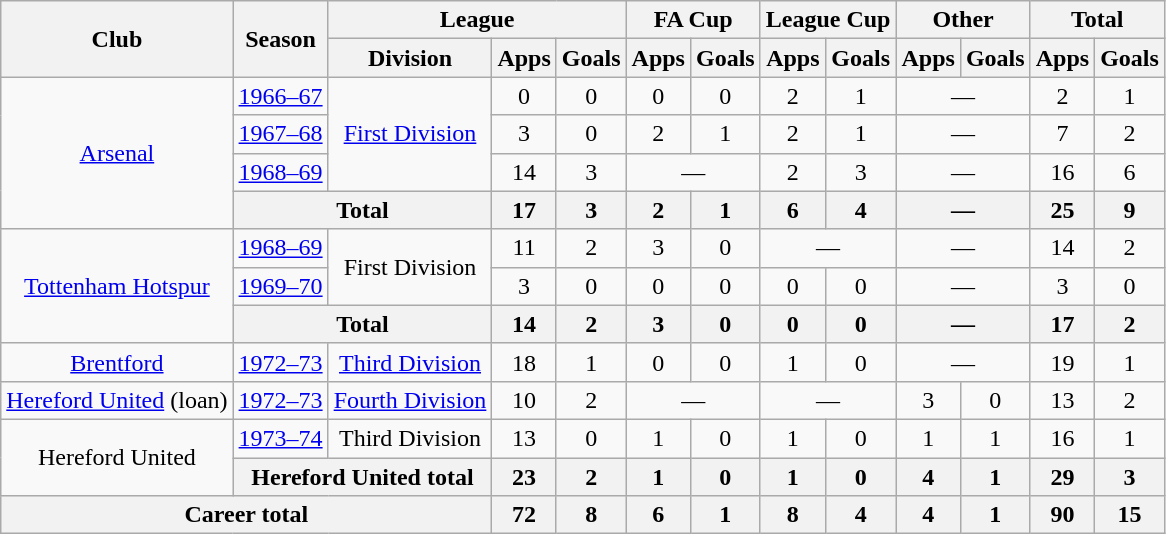<table class="wikitable" style="text-align: center;">
<tr>
<th rowspan="2">Club</th>
<th rowspan="2">Season</th>
<th colspan="3">League</th>
<th colspan="2">FA Cup</th>
<th colspan="2">League Cup</th>
<th colspan="2">Other</th>
<th colspan="2">Total</th>
</tr>
<tr>
<th>Division</th>
<th>Apps</th>
<th>Goals</th>
<th>Apps</th>
<th>Goals</th>
<th>Apps</th>
<th>Goals</th>
<th>Apps</th>
<th>Goals</th>
<th>Apps</th>
<th>Goals</th>
</tr>
<tr>
<td rowspan="4"><a href='#'>Arsenal</a></td>
<td><a href='#'>1966–67</a></td>
<td rowspan="3"><a href='#'>First Division</a></td>
<td>0</td>
<td>0</td>
<td>0</td>
<td>0</td>
<td>2</td>
<td>1</td>
<td colspan="2">—</td>
<td>2</td>
<td>1</td>
</tr>
<tr>
<td><a href='#'>1967–68</a></td>
<td>3</td>
<td>0</td>
<td>2</td>
<td>1</td>
<td>2</td>
<td>1</td>
<td colspan="2">—</td>
<td>7</td>
<td>2</td>
</tr>
<tr>
<td><a href='#'>1968–69</a></td>
<td>14</td>
<td>3</td>
<td colspan="2">—</td>
<td>2</td>
<td>3</td>
<td colspan="2">—</td>
<td>16</td>
<td>6</td>
</tr>
<tr>
<th colspan="2">Total</th>
<th>17</th>
<th>3</th>
<th>2</th>
<th>1</th>
<th>6</th>
<th>4</th>
<th colspan="2">—</th>
<th>25</th>
<th>9</th>
</tr>
<tr>
<td rowspan="3"><a href='#'>Tottenham Hotspur</a></td>
<td><a href='#'>1968–69</a></td>
<td rowspan="2">First Division</td>
<td>11</td>
<td>2</td>
<td>3</td>
<td>0</td>
<td colspan="2">—</td>
<td colspan="2">—</td>
<td>14</td>
<td>2</td>
</tr>
<tr>
<td><a href='#'>1969–70</a></td>
<td>3</td>
<td>0</td>
<td>0</td>
<td>0</td>
<td>0</td>
<td>0</td>
<td colspan="2">—</td>
<td>3</td>
<td>0</td>
</tr>
<tr>
<th colspan="2">Total</th>
<th>14</th>
<th>2</th>
<th>3</th>
<th>0</th>
<th>0</th>
<th>0</th>
<th colspan="2">—</th>
<th>17</th>
<th>2</th>
</tr>
<tr>
<td><a href='#'>Brentford</a></td>
<td><a href='#'>1972–73</a></td>
<td><a href='#'>Third Division</a></td>
<td>18</td>
<td>1</td>
<td>0</td>
<td>0</td>
<td>1</td>
<td>0</td>
<td colspan="2">—</td>
<td>19</td>
<td>1</td>
</tr>
<tr>
<td><a href='#'>Hereford United</a> (loan)</td>
<td><a href='#'>1972–73</a></td>
<td><a href='#'>Fourth Division</a></td>
<td>10</td>
<td>2</td>
<td colspan="2">—</td>
<td colspan="2">—</td>
<td>3</td>
<td>0</td>
<td>13</td>
<td>2</td>
</tr>
<tr>
<td rowspan="2">Hereford United</td>
<td><a href='#'>1973–74</a></td>
<td>Third Division</td>
<td>13</td>
<td>0</td>
<td>1</td>
<td>0</td>
<td>1</td>
<td>0</td>
<td>1</td>
<td>1</td>
<td>16</td>
<td>1</td>
</tr>
<tr>
<th colspan="2">Hereford United total</th>
<th>23</th>
<th>2</th>
<th>1</th>
<th>0</th>
<th>1</th>
<th>0</th>
<th>4</th>
<th>1</th>
<th>29</th>
<th>3</th>
</tr>
<tr>
<th colspan="3">Career total</th>
<th>72</th>
<th>8</th>
<th>6</th>
<th>1</th>
<th>8</th>
<th>4</th>
<th>4</th>
<th>1</th>
<th>90</th>
<th>15</th>
</tr>
</table>
